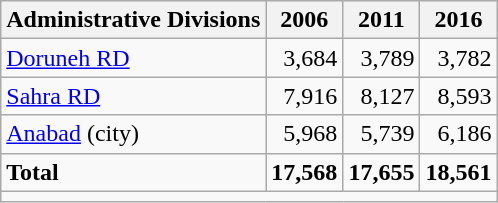<table class="wikitable">
<tr>
<th>Administrative Divisions</th>
<th>2006</th>
<th>2011</th>
<th>2016</th>
</tr>
<tr>
<td><a href='#'>Doruneh RD</a></td>
<td style="text-align: right;">3,684</td>
<td style="text-align: right;">3,789</td>
<td style="text-align: right;">3,782</td>
</tr>
<tr>
<td><a href='#'>Sahra RD</a></td>
<td style="text-align: right;">7,916</td>
<td style="text-align: right;">8,127</td>
<td style="text-align: right;">8,593</td>
</tr>
<tr>
<td><a href='#'>Anabad</a> (city)</td>
<td style="text-align: right;">5,968</td>
<td style="text-align: right;">5,739</td>
<td style="text-align: right;">6,186</td>
</tr>
<tr>
<td><strong>Total</strong></td>
<td style="text-align: right;"><strong>17,568</strong></td>
<td style="text-align: right;"><strong>17,655</strong></td>
<td style="text-align: right;"><strong>18,561</strong></td>
</tr>
<tr>
<td colspan=4></td>
</tr>
</table>
